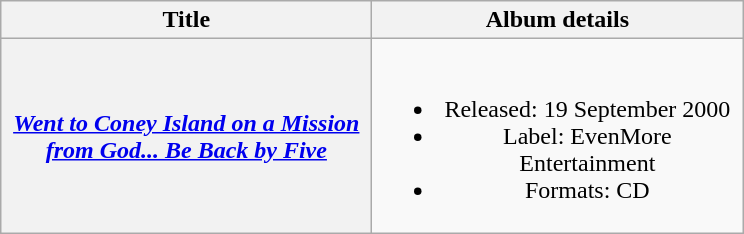<table class="wikitable plainrowheaders" style="text-align:center;">
<tr>
<th scope="col" style="width:15em;">Title</th>
<th scope="col" style="width:15em;">Album details</th>
</tr>
<tr>
<th scope="row"><em><a href='#'>Went to Coney Island on a Mission from God... Be Back by Five</a></em></th>
<td><br><ul><li>Released: 19 September 2000</li><li>Label: EvenMore Entertainment</li><li>Formats: CD</li></ul></td>
</tr>
</table>
